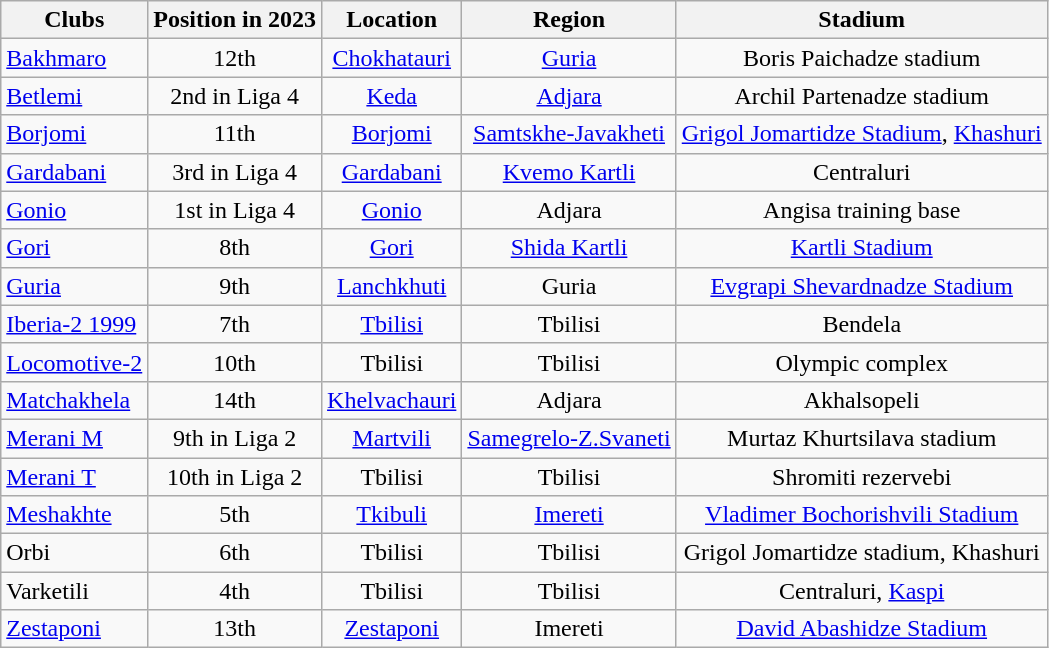<table class="wikitable sortable" style="text-align:center;">
<tr>
<th>Clubs</th>
<th>Position in 2023</th>
<th>Location</th>
<th>Region</th>
<th>Stadium</th>
</tr>
<tr>
<td style="text-align:left;"><a href='#'>Bakhmaro</a></td>
<td>12th</td>
<td><a href='#'>Chokhatauri</a></td>
<td><a href='#'>Guria</a></td>
<td>Boris Paichadze stadium</td>
</tr>
<tr>
<td style="text-align:left;"><a href='#'>Betlemi</a></td>
<td>2nd in Liga 4</td>
<td><a href='#'>Keda</a></td>
<td><a href='#'>Adjara</a></td>
<td>Archil Partenadze stadium</td>
</tr>
<tr>
<td style="text-align:left;"><a href='#'>Borjomi</a></td>
<td>11th</td>
<td><a href='#'>Borjomi</a></td>
<td><a href='#'>Samtskhe-Javakheti</a></td>
<td><a href='#'>Grigol Jomartidze Stadium</a>, <a href='#'>Khashuri</a></td>
</tr>
<tr>
<td style="text-align:left;"><a href='#'>Gardabani</a></td>
<td>3rd in Liga 4</td>
<td><a href='#'>Gardabani</a></td>
<td><a href='#'>Kvemo Kartli</a></td>
<td>Centraluri</td>
</tr>
<tr>
<td style="text-align:left;"><a href='#'>Gonio</a></td>
<td>1st in Liga 4</td>
<td><a href='#'>Gonio</a></td>
<td>Adjara</td>
<td>Angisa training base</td>
</tr>
<tr>
<td style="text-align:left;"><a href='#'>Gori</a></td>
<td>8th</td>
<td><a href='#'>Gori</a></td>
<td><a href='#'>Shida Kartli</a></td>
<td><a href='#'>Kartli Stadium</a></td>
</tr>
<tr>
<td style="text-align:left;"><a href='#'>Guria</a></td>
<td>9th</td>
<td><a href='#'>Lanchkhuti</a></td>
<td>Guria</td>
<td><a href='#'>Evgrapi Shevardnadze Stadium</a></td>
</tr>
<tr>
<td style="text-align:left;"><a href='#'>Iberia-2 1999</a></td>
<td>7th</td>
<td><a href='#'>Tbilisi</a></td>
<td>Tbilisi</td>
<td>Bendela</td>
</tr>
<tr>
<td style="text-align:left;"><a href='#'>Locomotive-2</a></td>
<td>10th</td>
<td>Tbilisi</td>
<td>Tbilisi</td>
<td>Olympic complex</td>
</tr>
<tr>
<td style="text-align:left;"><a href='#'>Matchakhela</a></td>
<td>14th</td>
<td><a href='#'>Khelvachauri</a></td>
<td>Adjara</td>
<td>Akhalsopeli</td>
</tr>
<tr>
<td style="text-align:left;"><a href='#'>Merani M</a></td>
<td>9th in Liga 2</td>
<td><a href='#'>Martvili</a></td>
<td><a href='#'>Samegrelo-Z.Svaneti</a></td>
<td>Murtaz Khurtsilava stadium</td>
</tr>
<tr>
<td style="text-align:left;"><a href='#'>Merani T</a></td>
<td>10th in Liga 2</td>
<td>Tbilisi</td>
<td>Tbilisi</td>
<td>Shromiti rezervebi</td>
</tr>
<tr>
<td style="text-align:left;"><a href='#'>Meshakhte</a></td>
<td>5th</td>
<td><a href='#'>Tkibuli</a></td>
<td><a href='#'>Imereti</a></td>
<td><a href='#'>Vladimer Bochorishvili Stadium</a></td>
</tr>
<tr>
<td style="text-align:left;">Orbi</td>
<td>6th</td>
<td>Tbilisi</td>
<td>Tbilisi</td>
<td>Grigol Jomartidze stadium, Khashuri</td>
</tr>
<tr>
<td style="text-align:left;">Varketili</td>
<td>4th</td>
<td>Tbilisi</td>
<td>Tbilisi</td>
<td>Centraluri, <a href='#'>Kaspi</a></td>
</tr>
<tr>
<td style="text-align:left;"><a href='#'>Zestaponi</a></td>
<td>13th</td>
<td><a href='#'>Zestaponi</a></td>
<td>Imereti</td>
<td><a href='#'>David Abashidze Stadium</a></td>
</tr>
</table>
